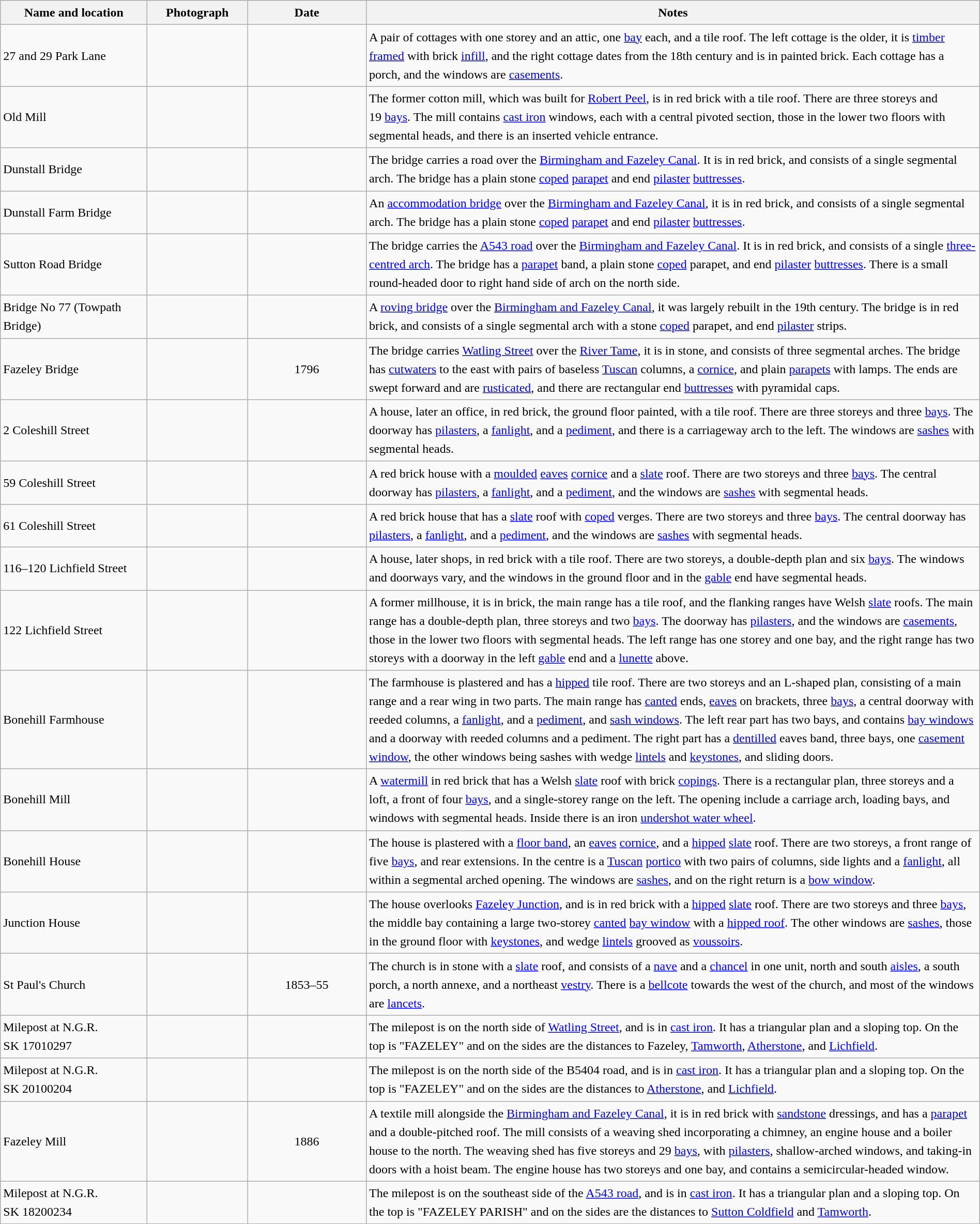<table class="wikitable sortable plainrowheaders" style="width:100%;border:0px;text-align:left;line-height:150%;">
<tr>
<th scope="col"  style="width:150px">Name and location</th>
<th scope="col"  style="width:100px" class="unsortable">Photograph</th>
<th scope="col"  style="width:120px">Date</th>
<th scope="col"  style="width:650px" class="unsortable">Notes</th>
</tr>
<tr>
<td>27 and 29 Park Lane<br><small></small></td>
<td></td>
<td align="center"></td>
<td>A pair of cottages with one storey and an attic, one <a href='#'>bay</a> each, and a tile roof.  The left cottage is the older, it is <a href='#'>timber framed</a> with brick <a href='#'>infill</a>, and the right cottage dates from the 18th century and is in painted brick.  Each cottage has a porch, and the windows are <a href='#'>casements</a>.</td>
</tr>
<tr>
<td>Old Mill<br><small></small></td>
<td></td>
<td align="center"></td>
<td>The former cotton mill, which was built for <a href='#'>Robert Peel</a>, is in red brick with a tile roof.  There are three storeys and 19 <a href='#'>bays</a>.  The mill contains <a href='#'>cast iron</a> windows, each with a central pivoted section, those in the lower two floors with segmental heads, and there is an inserted vehicle entrance.</td>
</tr>
<tr>
<td>Dunstall Bridge<br><small></small></td>
<td></td>
<td align="center"></td>
<td>The bridge carries a road over the <a href='#'>Birmingham and Fazeley Canal</a>.  It is in red brick, and consists of a single segmental arch.  The bridge has a plain stone <a href='#'>coped</a> <a href='#'>parapet</a> and end <a href='#'>pilaster</a> <a href='#'>buttresses</a>.</td>
</tr>
<tr>
<td>Dunstall Farm Bridge<br><small></small></td>
<td></td>
<td align="center"></td>
<td>An <a href='#'>accommodation bridge</a> over the <a href='#'>Birmingham and Fazeley Canal</a>, it is in red brick, and consists of a single segmental arch.  The bridge has a plain stone <a href='#'>coped</a> <a href='#'>parapet</a> and end <a href='#'>pilaster</a> <a href='#'>buttresses</a>.</td>
</tr>
<tr>
<td>Sutton Road Bridge<br><small></small></td>
<td></td>
<td align="center"></td>
<td>The bridge carries the <a href='#'>A543 road</a> over the <a href='#'>Birmingham and Fazeley Canal</a>.  It is in red brick, and consists of a single <a href='#'>three-centred arch</a>.  The bridge has a <a href='#'>parapet</a> band, a plain stone <a href='#'>coped</a> parapet, and end <a href='#'>pilaster</a> <a href='#'>buttresses</a>.  There is a small round-headed door to right hand side of arch on the north side.</td>
</tr>
<tr>
<td>Bridge No 77 (Towpath Bridge)<br><small></small></td>
<td></td>
<td align="center"></td>
<td>A <a href='#'>roving bridge</a> over the <a href='#'>Birmingham and Fazeley Canal</a>, it was largely rebuilt in the 19th century.  The bridge is in red brick, and consists of a single segmental arch with a stone <a href='#'>coped</a> parapet, and end <a href='#'>pilaster</a> strips.</td>
</tr>
<tr>
<td>Fazeley Bridge<br><small></small></td>
<td></td>
<td align="center">1796</td>
<td>The bridge carries <a href='#'>Watling Street</a> over the <a href='#'>River Tame</a>, it is in stone, and consists of three segmental arches.  The bridge has <a href='#'>cutwaters</a> to the east with pairs of baseless <a href='#'>Tuscan</a> columns, a <a href='#'>cornice</a>, and plain <a href='#'>parapets</a> with lamps.  The ends are swept forward and are <a href='#'>rusticated</a>, and there are rectangular end <a href='#'>buttresses</a> with pyramidal caps.</td>
</tr>
<tr>
<td>2 Coleshill Street<br><small></small></td>
<td></td>
<td align="center"></td>
<td>A house, later an office, in red brick, the ground floor painted, with a tile roof.  There are three storeys and three <a href='#'>bays</a>.  The doorway has <a href='#'>pilasters</a>, a <a href='#'>fanlight</a>, and a <a href='#'>pediment</a>, and there is a carriageway arch to the left.  The windows are <a href='#'>sashes</a> with segmental heads.</td>
</tr>
<tr>
<td>59 Coleshill Street<br><small></small></td>
<td></td>
<td align="center"></td>
<td>A red brick house with a <a href='#'>moulded</a> <a href='#'>eaves</a> <a href='#'>cornice</a> and a <a href='#'>slate</a> roof.  There are two storeys and three <a href='#'>bays</a>.  The central doorway has <a href='#'>pilasters</a>, a <a href='#'>fanlight</a>, and a <a href='#'>pediment</a>, and the windows are <a href='#'>sashes</a> with segmental heads.</td>
</tr>
<tr>
<td>61 Coleshill Street<br><small></small></td>
<td></td>
<td align="center"></td>
<td>A red brick house that has a <a href='#'>slate</a> roof with <a href='#'>coped</a> verges.  There are two storeys and three <a href='#'>bays</a>.  The central doorway has <a href='#'>pilasters</a>, a <a href='#'>fanlight</a>, and a <a href='#'>pediment</a>, and the windows are <a href='#'>sashes</a> with segmental heads.</td>
</tr>
<tr>
<td>116–120 Lichfield Street<br><small></small></td>
<td></td>
<td align="center"></td>
<td>A house, later shops, in red brick with a tile roof.  There are two storeys, a double-depth plan and six <a href='#'>bays</a>.  The windows and doorways vary, and the windows in the ground floor and in the <a href='#'>gable</a> end have segmental heads.</td>
</tr>
<tr>
<td>122 Lichfield Street<br><small></small></td>
<td></td>
<td align="center"></td>
<td>A former millhouse, it is in brick, the main range has a tile roof, and the flanking ranges have Welsh <a href='#'>slate</a> roofs.  The main range has a double-depth plan, three storeys and two <a href='#'>bays</a>.  The doorway has <a href='#'>pilasters</a>, and the windows are <a href='#'>casements</a>, those in the lower two floors with segmental heads.  The left range has one storey and one bay, and the right range has two storeys with a doorway in the left <a href='#'>gable</a> end and a <a href='#'>lunette</a> above.</td>
</tr>
<tr>
<td>Bonehill Farmhouse<br><small></small></td>
<td></td>
<td align="center"></td>
<td>The farmhouse is plastered and has a <a href='#'>hipped</a> tile roof.  There are two storeys and an L-shaped plan, consisting of a main range and a rear wing in two parts.  The main range has <a href='#'>canted</a> ends, <a href='#'>eaves</a> on brackets, three <a href='#'>bays</a>, a central doorway with reeded columns, a <a href='#'>fanlight</a>, and a <a href='#'>pediment</a>, and <a href='#'>sash windows</a>.  The left rear part has two bays, and contains <a href='#'>bay windows</a> and a doorway with reeded columns and a pediment.  The right part has a <a href='#'>dentilled</a> eaves band, three bays, one <a href='#'>casement window</a>, the other windows being sashes with wedge <a href='#'>lintels</a> and <a href='#'>keystones</a>, and sliding doors.</td>
</tr>
<tr>
<td>Bonehill Mill<br><small></small></td>
<td></td>
<td align="center"></td>
<td>A <a href='#'>watermill</a> in red brick that has a Welsh <a href='#'>slate</a> roof with brick <a href='#'>copings</a>.  There is a rectangular plan, three storeys and a loft, a front of four <a href='#'>bays</a>, and a single-storey range on the left.  The opening include a carriage arch, loading bays, and windows with segmental heads.  Inside there is an iron <a href='#'>undershot water wheel</a>.</td>
</tr>
<tr>
<td>Bonehill House<br><small></small></td>
<td></td>
<td align="center"></td>
<td>The house is plastered with a <a href='#'>floor band</a>, an <a href='#'>eaves</a> <a href='#'>cornice</a>, and a <a href='#'>hipped</a> <a href='#'>slate</a> roof.  There are two storeys, a front range of five <a href='#'>bays</a>, and rear extensions.  In the centre is a <a href='#'>Tuscan</a> <a href='#'>portico</a> with two pairs of columns, side lights and a <a href='#'>fanlight</a>, all within a segmental arched opening.  The windows are <a href='#'>sashes</a>, and on the right return is a <a href='#'>bow window</a>.</td>
</tr>
<tr>
<td>Junction House<br><small></small></td>
<td></td>
<td align="center"></td>
<td>The house overlooks <a href='#'>Fazeley Junction</a>, and is in red brick with a <a href='#'>hipped</a> <a href='#'>slate</a> roof.  There are two storeys and three <a href='#'>bays</a>, the middle bay containing a large two-storey <a href='#'>canted</a> <a href='#'>bay window</a> with a <a href='#'>hipped roof</a>.  The other windows are <a href='#'>sashes</a>, those in the ground floor with <a href='#'>keystones</a>, and wedge <a href='#'>lintels</a> grooved as <a href='#'>voussoirs</a>.</td>
</tr>
<tr>
<td>St Paul's Church<br><small></small></td>
<td></td>
<td align="center">1853–55</td>
<td>The church is in stone with a <a href='#'>slate</a> roof, and consists of a <a href='#'>nave</a> and a <a href='#'>chancel</a> in one unit, north and south <a href='#'>aisles</a>, a south porch, a north annexe, and a northeast <a href='#'>vestry</a>.  There is a <a href='#'>bellcote</a> towards the west of the church, and most of the windows are <a href='#'>lancets</a>.</td>
</tr>
<tr>
<td>Milepost at N.G.R. SK 17010297<br><small></small></td>
<td></td>
<td align="center"></td>
<td>The milepost is on the north side of <a href='#'>Watling Street</a>, and is in <a href='#'>cast iron</a>.  It has a triangular plan and a sloping top.  On the top is "FAZELEY" and on the sides are the distances to Fazeley, <a href='#'>Tamworth</a>, <a href='#'>Atherstone</a>, and <a href='#'>Lichfield</a>.</td>
</tr>
<tr>
<td>Milepost at N.G.R. SK 20100204<br><small></small></td>
<td></td>
<td align="center"></td>
<td>The milepost is on the north side of the B5404 road, and is in <a href='#'>cast iron</a>.  It has a triangular plan and a sloping top.  On the top is "FAZELEY" and on the sides are the distances to <a href='#'>Atherstone</a>, and <a href='#'>Lichfield</a>.</td>
</tr>
<tr>
<td>Fazeley Mill<br><small></small></td>
<td></td>
<td align="center">1886</td>
<td>A textile mill alongside the <a href='#'>Birmingham and Fazeley Canal</a>, it is in red brick with <a href='#'>sandstone</a> dressings, and has a <a href='#'>parapet</a> and a double-pitched roof.  The mill consists of a weaving shed incorporating a chimney, an engine house and a boiler house to the north.  The weaving shed has five storeys and 29 <a href='#'>bays</a>, with <a href='#'>pilasters</a>, shallow-arched windows, and taking-in doors with a hoist beam.  The engine house has two storeys and one bay, and contains a semicircular-headed window.</td>
</tr>
<tr>
<td>Milepost at N.G.R. SK 18200234<br><small></small></td>
<td></td>
<td align="center"></td>
<td>The milepost is on the southeast side of the <a href='#'>A543 road</a>, and is in <a href='#'>cast iron</a>.  It has a triangular plan and a sloping top.  On the top is "FAZELEY PARISH" and on the sides are the distances to <a href='#'>Sutton Coldfield</a> and  <a href='#'>Tamworth</a>.</td>
</tr>
<tr>
</tr>
</table>
